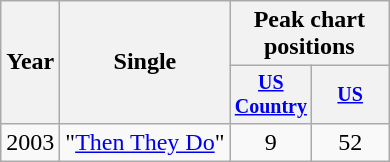<table class="wikitable" style="text-align:center;">
<tr>
<th rowspan="2">Year</th>
<th rowspan="2">Single</th>
<th colspan="2">Peak chart<br>positions</th>
</tr>
<tr style="font-size:smaller;">
<th width="45"><a href='#'>US Country</a></th>
<th width="45"><a href='#'>US</a></th>
</tr>
<tr>
<td>2003</td>
<td align="left">"<a href='#'>Then They Do</a>"</td>
<td>9</td>
<td>52</td>
</tr>
</table>
